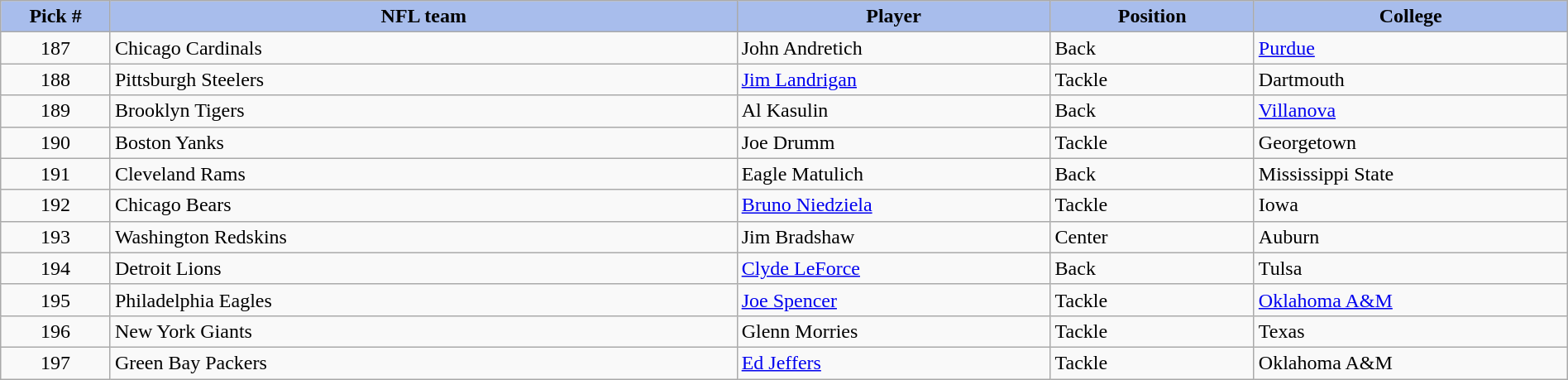<table class="wikitable sortable sortable" style="width: 100%">
<tr>
<th style="background:#A8BDEC;" width=7%>Pick #</th>
<th width=40% style="background:#A8BDEC;">NFL team</th>
<th width=20% style="background:#A8BDEC;">Player</th>
<th width=13% style="background:#A8BDEC;">Position</th>
<th style="background:#A8BDEC;">College</th>
</tr>
<tr>
<td align=center>187</td>
<td>Chicago Cardinals</td>
<td>John Andretich</td>
<td>Back</td>
<td><a href='#'>Purdue</a></td>
</tr>
<tr>
<td align=center>188</td>
<td>Pittsburgh Steelers</td>
<td><a href='#'>Jim Landrigan</a></td>
<td>Tackle</td>
<td>Dartmouth</td>
</tr>
<tr>
<td align=center>189</td>
<td>Brooklyn Tigers</td>
<td>Al Kasulin</td>
<td>Back</td>
<td><a href='#'>Villanova</a></td>
</tr>
<tr>
<td align=center>190</td>
<td>Boston Yanks</td>
<td>Joe Drumm</td>
<td>Tackle</td>
<td>Georgetown</td>
</tr>
<tr>
<td align=center>191</td>
<td>Cleveland Rams</td>
<td>Eagle Matulich</td>
<td>Back</td>
<td>Mississippi State</td>
</tr>
<tr>
<td align=center>192</td>
<td>Chicago Bears</td>
<td><a href='#'>Bruno Niedziela</a></td>
<td>Tackle</td>
<td>Iowa</td>
</tr>
<tr>
<td align=center>193</td>
<td>Washington Redskins</td>
<td>Jim Bradshaw</td>
<td>Center</td>
<td>Auburn</td>
</tr>
<tr>
<td align=center>194</td>
<td>Detroit Lions</td>
<td><a href='#'>Clyde LeForce</a></td>
<td>Back</td>
<td>Tulsa</td>
</tr>
<tr>
<td align=center>195</td>
<td>Philadelphia Eagles</td>
<td><a href='#'>Joe Spencer</a></td>
<td>Tackle</td>
<td><a href='#'>Oklahoma A&M</a></td>
</tr>
<tr>
<td align=center>196</td>
<td>New York Giants</td>
<td>Glenn Morries</td>
<td>Tackle</td>
<td>Texas</td>
</tr>
<tr>
<td align=center>197</td>
<td>Green Bay Packers</td>
<td><a href='#'>Ed Jeffers</a></td>
<td>Tackle</td>
<td>Oklahoma A&M</td>
</tr>
</table>
